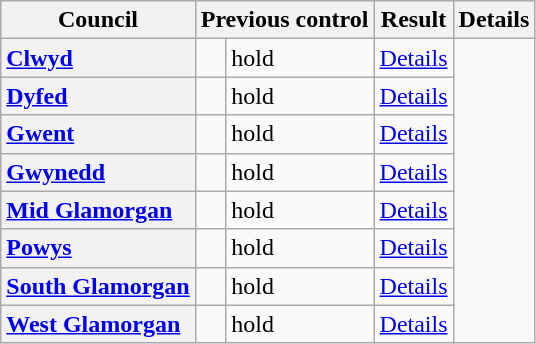<table class="wikitable sortable" border="1">
<tr>
<th scope="col">Council</th>
<th colspan=2>Previous control</th>
<th colspan=2>Result</th>
<th class="unsortable" scope="col">Details</th>
</tr>
<tr>
<th scope="row" style="text-align: left;"><a href='#'>Clwyd</a></th>
<td></td>
<td> hold</td>
<td><a href='#'>Details</a></td>
</tr>
<tr>
<th scope="row" style="text-align: left;"><a href='#'>Dyfed</a></th>
<td></td>
<td> hold</td>
<td><a href='#'>Details</a></td>
</tr>
<tr>
<th scope="row" style="text-align: left;"><a href='#'>Gwent</a></th>
<td></td>
<td> hold</td>
<td><a href='#'>Details</a></td>
</tr>
<tr>
<th scope="row" style="text-align: left;"><a href='#'>Gwynedd</a></th>
<td></td>
<td> hold</td>
<td><a href='#'>Details</a></td>
</tr>
<tr>
<th scope="row" style="text-align: left;"><a href='#'>Mid Glamorgan</a></th>
<td></td>
<td> hold</td>
<td><a href='#'>Details</a></td>
</tr>
<tr>
<th scope="row" style="text-align: left;"><a href='#'>Powys</a></th>
<td></td>
<td> hold</td>
<td><a href='#'>Details</a></td>
</tr>
<tr>
<th scope="row" style="text-align: left;"><a href='#'>South Glamorgan</a></th>
<td></td>
<td> hold</td>
<td><a href='#'>Details</a></td>
</tr>
<tr>
<th scope="row" style="text-align: left;"><a href='#'>West Glamorgan</a></th>
<td></td>
<td> hold</td>
<td><a href='#'>Details</a></td>
</tr>
</table>
